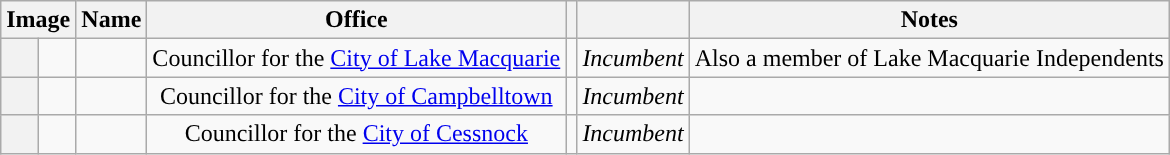<table class="wikitable" style="text-align:center" "width:100%">
<tr>
<th colspan=2>Image</th>
<th>Name<br></th>
<th>Office</th>
<th></th>
<th></th>
<th>Notes</th>
</tr>
<tr>
<th style="background:"></th>
<td></td>
<td></td>
<td>Councillor for the <a href='#'>City of Lake Macquarie</a></td>
<td></td>
<td><em>Incumbent</em></td>
<td>Also a member of Lake Macquarie Independents</td>
</tr>
<tr>
<th style="background:"></th>
<td></td>
<td></td>
<td>Councillor for the <a href='#'>City of Campbelltown</a></td>
<td></td>
<td><em>Incumbent</em></td>
<td></td>
</tr>
<tr>
<th style="background:"></th>
<td></td>
<td></td>
<td>Councillor for the <a href='#'>City of Cessnock</a></td>
<td></td>
<td><em>Incumbent</em></td>
<td></td>
</tr>
</table>
